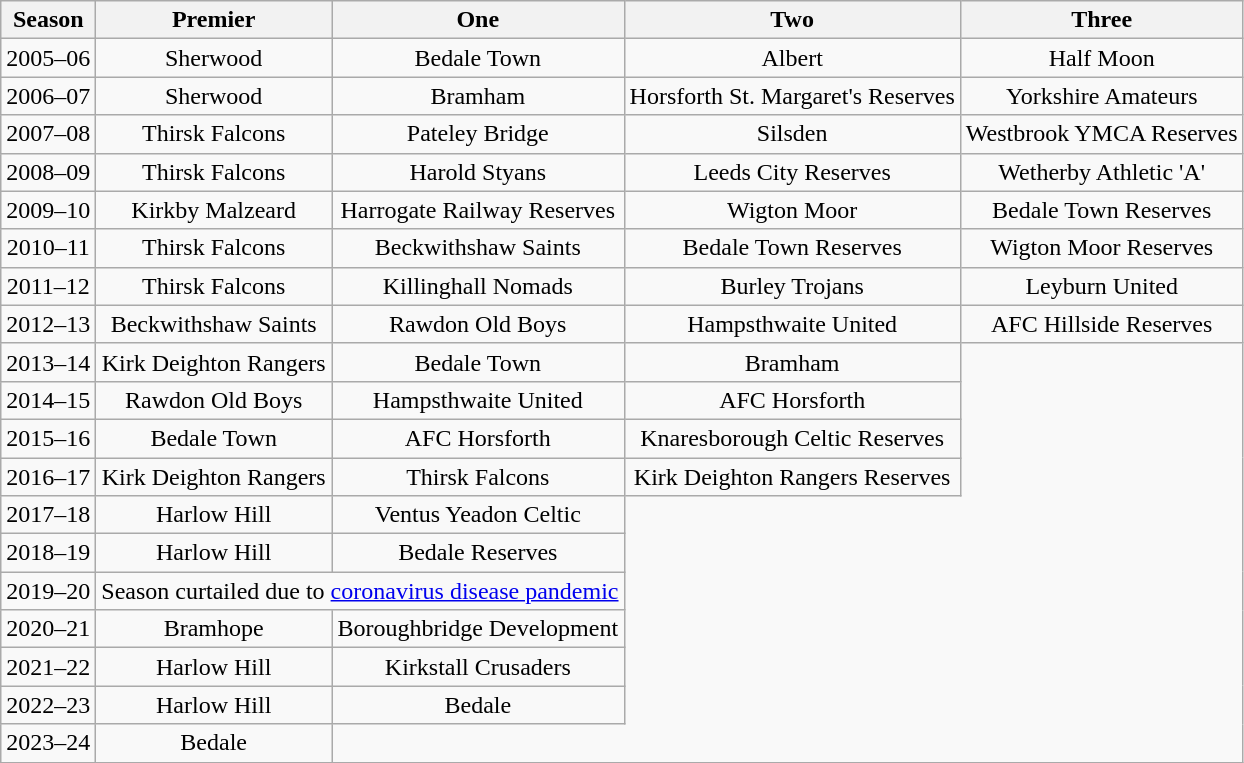<table class="wikitable" style="text-align: center">
<tr>
<th>Season</th>
<th>Premier</th>
<th>One</th>
<th>Two</th>
<th>Three</th>
</tr>
<tr>
<td>2005–06</td>
<td>Sherwood</td>
<td>Bedale Town</td>
<td>Albert</td>
<td>Half Moon</td>
</tr>
<tr>
<td>2006–07</td>
<td>Sherwood</td>
<td>Bramham</td>
<td>Horsforth St. Margaret's Reserves</td>
<td>Yorkshire Amateurs</td>
</tr>
<tr>
<td>2007–08</td>
<td>Thirsk Falcons</td>
<td>Pateley Bridge</td>
<td>Silsden</td>
<td>Westbrook YMCA Reserves</td>
</tr>
<tr>
<td>2008–09</td>
<td>Thirsk Falcons</td>
<td>Harold Styans</td>
<td>Leeds City Reserves</td>
<td>Wetherby Athletic 'A'</td>
</tr>
<tr>
<td>2009–10</td>
<td>Kirkby Malzeard</td>
<td>Harrogate Railway Reserves</td>
<td>Wigton Moor</td>
<td>Bedale Town Reserves</td>
</tr>
<tr>
<td>2010–11</td>
<td>Thirsk Falcons</td>
<td>Beckwithshaw Saints</td>
<td>Bedale Town Reserves</td>
<td>Wigton Moor Reserves</td>
</tr>
<tr>
<td>2011–12</td>
<td>Thirsk Falcons</td>
<td>Killinghall Nomads</td>
<td>Burley Trojans</td>
<td>Leyburn United</td>
</tr>
<tr>
<td>2012–13</td>
<td>Beckwithshaw Saints</td>
<td>Rawdon Old Boys</td>
<td>Hampsthwaite United</td>
<td>AFC Hillside Reserves</td>
</tr>
<tr>
<td>2013–14</td>
<td>Kirk Deighton Rangers</td>
<td>Bedale Town</td>
<td>Bramham</td>
</tr>
<tr>
<td>2014–15</td>
<td>Rawdon Old Boys</td>
<td>Hampsthwaite United</td>
<td>AFC Horsforth</td>
</tr>
<tr>
<td>2015–16</td>
<td>Bedale Town</td>
<td>AFC Horsforth</td>
<td>Knaresborough Celtic Reserves</td>
</tr>
<tr>
<td>2016–17</td>
<td>Kirk Deighton Rangers</td>
<td>Thirsk Falcons</td>
<td>Kirk Deighton Rangers Reserves</td>
</tr>
<tr>
<td>2017–18</td>
<td>Harlow Hill</td>
<td>Ventus Yeadon Celtic</td>
</tr>
<tr>
<td>2018–19</td>
<td>Harlow Hill</td>
<td>Bedale Reserves</td>
</tr>
<tr>
<td>2019–20</td>
<td colspan=2>Season curtailed due to <a href='#'>coronavirus disease pandemic</a></td>
</tr>
<tr>
<td>2020–21</td>
<td>Bramhope</td>
<td>Boroughbridge Development</td>
</tr>
<tr>
<td>2021–22</td>
<td>Harlow Hill</td>
<td>Kirkstall Crusaders</td>
</tr>
<tr>
<td>2022–23</td>
<td>Harlow Hill</td>
<td>Bedale</td>
</tr>
<tr>
<td>2023–24</td>
<td>Bedale</td>
</tr>
</table>
